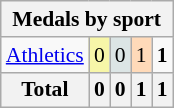<table class="wikitable" style="font-size:90%; text-align:center;">
<tr>
<th colspan="5">Medals by sport</th>
</tr>
<tr>
<td align="left"><a href='#'>Athletics</a></td>
<td style="background:#F7F6A8;">0</td>
<td style="background:#DCE5E5;">0</td>
<td style="background:#FFDAB9;">1</td>
<td><strong>1</strong></td>
</tr>
<tr class="sortbottom">
<th>Total</th>
<th>0</th>
<th>0</th>
<th>1</th>
<th>1</th>
</tr>
</table>
